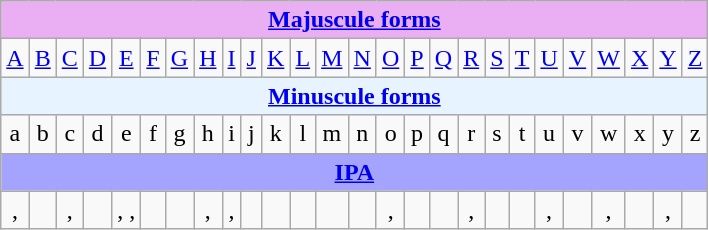<table class="wikitable" style="table-layout: fixed; width: auto; text-align: center;">
<tr>
<th style="background: #eaaff3; font-weight: normal;" colspan="26"><strong><a href='#'>Majuscule forms</a></strong></th>
</tr>
<tr>
<td><a href='#'>A</a></td>
<td><a href='#'>B</a></td>
<td><a href='#'>C</a></td>
<td><a href='#'>D</a></td>
<td><a href='#'>E</a></td>
<td><a href='#'>F</a></td>
<td><a href='#'>G</a></td>
<td><a href='#'>H</a></td>
<td><a href='#'>I</a></td>
<td><a href='#'>J</a></td>
<td><a href='#'>K</a></td>
<td><a href='#'>L</a></td>
<td><a href='#'>M</a></td>
<td><a href='#'>N</a></td>
<td><a href='#'>O</a></td>
<td><a href='#'>P</a></td>
<td><a href='#'>Q</a></td>
<td><a href='#'>R</a></td>
<td><a href='#'>S</a></td>
<td><a href='#'>T</a></td>
<td><a href='#'>U</a></td>
<td><a href='#'>V</a></td>
<td><a href='#'>W</a></td>
<td><a href='#'>X</a></td>
<td><a href='#'>Y</a></td>
<td><a href='#'>Z</a></td>
</tr>
<tr>
<th style="background: #e7f4ff; font-weight: normal;" colspan="26"><strong><a href='#'>Minuscule forms</a></strong></th>
</tr>
<tr>
<td>a</td>
<td>b</td>
<td>c</td>
<td>d</td>
<td>e</td>
<td>f</td>
<td>g</td>
<td>h</td>
<td>i</td>
<td>j</td>
<td>k</td>
<td>l</td>
<td>m</td>
<td>n</td>
<td>o</td>
<td>p</td>
<td>q</td>
<td>r</td>
<td>s</td>
<td>t</td>
<td>u</td>
<td>v</td>
<td>w</td>
<td>x</td>
<td>y</td>
<td>z</td>
</tr>
<tr>
<th style="background: #a4a4ff; font-weight: normal;" colspan="26"><strong><a href='#'>IPA</a></strong></th>
</tr>
<tr>
<td>, </td>
<td></td>
<td>, </td>
<td></td>
<td>,  , </td>
<td></td>
<td></td>
<td>, </td>
<td>, </td>
<td></td>
<td></td>
<td></td>
<td></td>
<td></td>
<td>, </td>
<td></td>
<td></td>
<td>, </td>
<td></td>
<td></td>
<td>, </td>
<td></td>
<td>, </td>
<td></td>
<td>, </td>
<td></td>
</tr>
</table>
